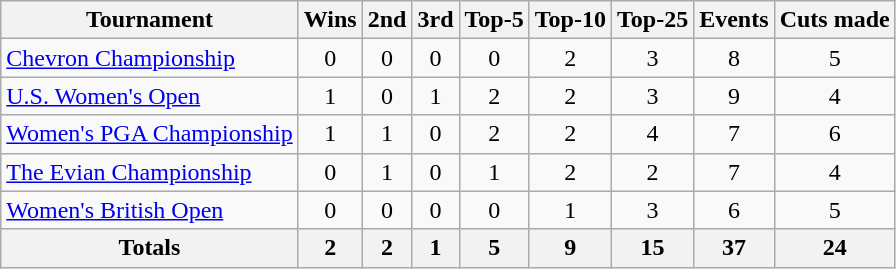<table class=wikitable style=text-align:center>
<tr>
<th>Tournament</th>
<th>Wins</th>
<th>2nd</th>
<th>3rd</th>
<th>Top-5</th>
<th>Top-10</th>
<th>Top-25</th>
<th>Events</th>
<th>Cuts made</th>
</tr>
<tr>
<td align=left><a href='#'>Chevron Championship</a></td>
<td>0</td>
<td>0</td>
<td>0</td>
<td>0</td>
<td>2</td>
<td>3</td>
<td>8</td>
<td>5</td>
</tr>
<tr>
<td align=left><a href='#'>U.S. Women's Open</a></td>
<td>1</td>
<td>0</td>
<td>1</td>
<td>2</td>
<td>2</td>
<td>3</td>
<td>9</td>
<td>4</td>
</tr>
<tr>
<td align=left><a href='#'>Women's PGA Championship</a></td>
<td>1</td>
<td>1</td>
<td>0</td>
<td>2</td>
<td>2</td>
<td>4</td>
<td>7</td>
<td>6</td>
</tr>
<tr>
<td align=left><a href='#'>The Evian Championship</a></td>
<td>0</td>
<td>1</td>
<td>0</td>
<td>1</td>
<td>2</td>
<td>2</td>
<td>7</td>
<td>4</td>
</tr>
<tr>
<td align=left><a href='#'>Women's British Open</a></td>
<td>0</td>
<td>0</td>
<td>0</td>
<td>0</td>
<td>1</td>
<td>3</td>
<td>6</td>
<td>5</td>
</tr>
<tr>
<th>Totals</th>
<th>2</th>
<th>2</th>
<th>1</th>
<th>5</th>
<th>9</th>
<th>15</th>
<th>37</th>
<th>24</th>
</tr>
</table>
